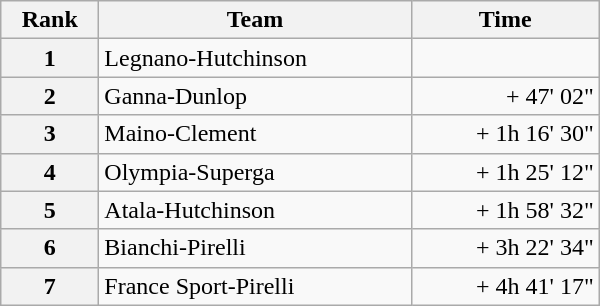<table class="wikitable" style="width:25em;margin-bottom:0;">
<tr>
<th>Rank</th>
<th>Team</th>
<th>Time</th>
</tr>
<tr>
<th style="text-align:center">1</th>
<td>Legnano-Hutchinson</td>
<td align="right"></td>
</tr>
<tr>
<th style="text-align:center">2</th>
<td>Ganna-Dunlop</td>
<td align="right">+ 47' 02"</td>
</tr>
<tr>
<th style="text-align:center">3</th>
<td>Maino-Clement</td>
<td align="right">+ 1h 16' 30"</td>
</tr>
<tr>
<th style="text-align:center">4</th>
<td>Olympia-Superga</td>
<td align="right">+ 1h 25' 12"</td>
</tr>
<tr>
<th style="text-align:center">5</th>
<td>Atala-Hutchinson</td>
<td align="right">+ 1h 58' 32"</td>
</tr>
<tr>
<th style="text-align:center">6</th>
<td>Bianchi-Pirelli</td>
<td align="right">+ 3h 22' 34"</td>
</tr>
<tr>
<th style="text-align:center">7</th>
<td>France Sport-Pirelli</td>
<td align="right">+ 4h 41' 17"</td>
</tr>
</table>
